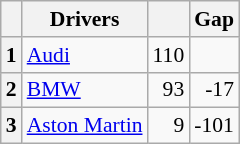<table class="wikitable" style="font-size: 90%;">
<tr>
<th></th>
<th>Drivers</th>
<th></th>
<th>Gap</th>
</tr>
<tr>
<th>1</th>
<td> <a href='#'>Audi</a></td>
<td align="right">110</td>
<td align="right"></td>
</tr>
<tr>
<th>2</th>
<td> <a href='#'>BMW</a></td>
<td align="right">93</td>
<td align="right">-17</td>
</tr>
<tr>
<th>3</th>
<td> <a href='#'>Aston Martin</a></td>
<td align="right">9</td>
<td align="right">-101</td>
</tr>
</table>
